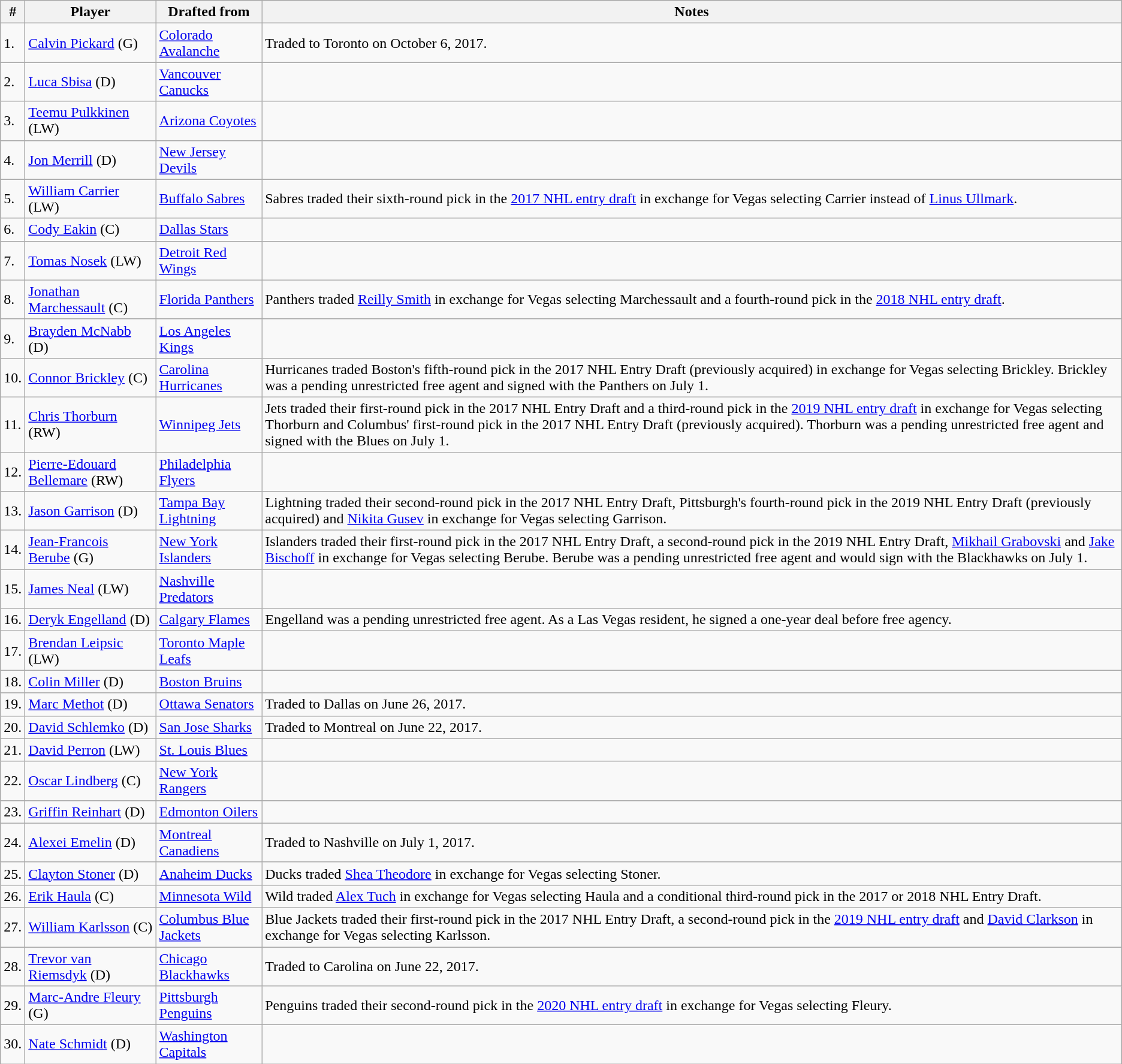<table class="wikitable sortable">
<tr>
<th>#</th>
<th>Player</th>
<th>Drafted from</th>
<th>Notes</th>
</tr>
<tr>
<td>1.</td>
<td><a href='#'>Calvin Pickard</a> (G)</td>
<td><a href='#'>Colorado Avalanche</a></td>
<td>Traded to Toronto on October 6, 2017.</td>
</tr>
<tr>
<td>2.</td>
<td><a href='#'>Luca Sbisa</a> (D)</td>
<td><a href='#'>Vancouver Canucks</a></td>
<td></td>
</tr>
<tr>
<td>3.</td>
<td><a href='#'>Teemu Pulkkinen</a> (LW)</td>
<td><a href='#'>Arizona Coyotes</a></td>
<td></td>
</tr>
<tr>
<td>4.</td>
<td><a href='#'>Jon Merrill</a> (D)</td>
<td><a href='#'>New Jersey Devils</a></td>
<td></td>
</tr>
<tr>
<td>5.</td>
<td><a href='#'>William Carrier</a> (LW)</td>
<td><a href='#'>Buffalo Sabres</a></td>
<td>Sabres traded their sixth-round pick in the <a href='#'>2017 NHL entry draft</a> in exchange for Vegas selecting Carrier instead of <a href='#'>Linus Ullmark</a>.</td>
</tr>
<tr>
<td>6.</td>
<td><a href='#'>Cody Eakin</a> (C)</td>
<td><a href='#'>Dallas Stars</a></td>
<td></td>
</tr>
<tr>
<td>7.</td>
<td><a href='#'>Tomas Nosek</a> (LW)</td>
<td><a href='#'>Detroit Red Wings</a></td>
<td></td>
</tr>
<tr>
<td>8.</td>
<td><a href='#'>Jonathan Marchessault</a> (C)</td>
<td><a href='#'>Florida Panthers</a></td>
<td>Panthers traded <a href='#'>Reilly Smith</a> in exchange for Vegas selecting Marchessault and a fourth-round pick in the <a href='#'>2018 NHL entry draft</a>.</td>
</tr>
<tr>
<td>9.</td>
<td><a href='#'>Brayden McNabb</a> (D)</td>
<td><a href='#'>Los Angeles Kings</a></td>
<td></td>
</tr>
<tr>
<td>10.</td>
<td><a href='#'>Connor Brickley</a> (C)</td>
<td><a href='#'>Carolina Hurricanes</a></td>
<td>Hurricanes traded Boston's fifth-round pick in the 2017 NHL Entry Draft (previously acquired) in exchange for Vegas selecting Brickley. Brickley was a pending unrestricted free agent and signed with the Panthers on July 1.</td>
</tr>
<tr>
<td>11.</td>
<td><a href='#'>Chris Thorburn</a> (RW)</td>
<td><a href='#'>Winnipeg Jets</a></td>
<td>Jets traded their first-round pick in the 2017 NHL Entry Draft and a third-round pick in the <a href='#'>2019 NHL entry draft</a> in exchange for Vegas selecting Thorburn and Columbus' first-round pick in the 2017 NHL Entry Draft (previously acquired). Thorburn was a pending unrestricted free agent and signed with the Blues on July 1.</td>
</tr>
<tr>
<td>12.</td>
<td><a href='#'>Pierre-Edouard Bellemare</a> (RW)</td>
<td><a href='#'>Philadelphia Flyers</a></td>
<td></td>
</tr>
<tr>
<td>13.</td>
<td><a href='#'>Jason Garrison</a> (D)</td>
<td><a href='#'>Tampa Bay Lightning</a></td>
<td>Lightning traded their second-round pick in the 2017 NHL Entry Draft, Pittsburgh's fourth-round pick in the 2019 NHL Entry Draft (previously acquired) and <a href='#'>Nikita Gusev</a> in exchange for Vegas selecting Garrison.</td>
</tr>
<tr>
<td>14.</td>
<td><a href='#'>Jean-Francois Berube</a> (G)</td>
<td><a href='#'>New York Islanders</a></td>
<td>Islanders traded their first-round pick in the 2017 NHL Entry Draft, a second-round pick in the 2019 NHL Entry Draft, <a href='#'>Mikhail Grabovski</a> and <a href='#'>Jake Bischoff</a> in exchange for Vegas selecting Berube. Berube was a pending unrestricted free agent and would sign with the Blackhawks on July 1.</td>
</tr>
<tr>
<td>15.</td>
<td><a href='#'>James Neal</a> (LW)</td>
<td><a href='#'>Nashville Predators</a></td>
<td></td>
</tr>
<tr>
<td>16.</td>
<td><a href='#'>Deryk Engelland</a> (D)</td>
<td><a href='#'>Calgary Flames</a></td>
<td>Engelland was a pending unrestricted free agent. As a Las Vegas resident, he signed a one-year deal before free agency.</td>
</tr>
<tr>
<td>17.</td>
<td><a href='#'>Brendan Leipsic</a> (LW)</td>
<td><a href='#'>Toronto Maple Leafs</a></td>
<td></td>
</tr>
<tr>
<td>18.</td>
<td><a href='#'>Colin Miller</a> (D)</td>
<td><a href='#'>Boston Bruins</a></td>
<td></td>
</tr>
<tr>
<td>19.</td>
<td><a href='#'>Marc Methot</a> (D)</td>
<td><a href='#'>Ottawa Senators</a></td>
<td>Traded to Dallas on June 26, 2017.</td>
</tr>
<tr>
<td>20.</td>
<td><a href='#'>David Schlemko</a> (D)</td>
<td><a href='#'>San Jose Sharks</a></td>
<td>Traded to Montreal on June 22, 2017.</td>
</tr>
<tr>
<td>21.</td>
<td><a href='#'>David Perron</a> (LW)</td>
<td><a href='#'>St. Louis Blues</a></td>
<td></td>
</tr>
<tr>
<td>22.</td>
<td><a href='#'>Oscar Lindberg</a> (C)</td>
<td><a href='#'>New York Rangers</a></td>
<td></td>
</tr>
<tr>
<td>23.</td>
<td><a href='#'>Griffin Reinhart</a> (D)</td>
<td><a href='#'>Edmonton Oilers</a></td>
<td></td>
</tr>
<tr>
<td>24.</td>
<td><a href='#'>Alexei Emelin</a> (D)</td>
<td><a href='#'>Montreal Canadiens</a></td>
<td>Traded to Nashville on July 1, 2017.</td>
</tr>
<tr>
<td>25.</td>
<td><a href='#'>Clayton Stoner</a> (D)</td>
<td><a href='#'>Anaheim Ducks</a></td>
<td>Ducks traded <a href='#'>Shea Theodore</a> in exchange for Vegas selecting Stoner.</td>
</tr>
<tr>
<td>26.</td>
<td><a href='#'>Erik Haula</a> (C)</td>
<td><a href='#'>Minnesota Wild</a></td>
<td>Wild traded <a href='#'>Alex Tuch</a> in exchange for Vegas selecting Haula and a conditional third-round pick in the 2017 or 2018 NHL Entry Draft.</td>
</tr>
<tr>
<td>27.</td>
<td><a href='#'>William Karlsson</a> (C)</td>
<td><a href='#'>Columbus Blue Jackets</a></td>
<td>Blue Jackets traded their first-round pick in the 2017 NHL Entry Draft, a second-round pick in the <a href='#'>2019 NHL entry draft</a> and <a href='#'>David Clarkson</a> in exchange for Vegas selecting Karlsson.</td>
</tr>
<tr>
<td>28.</td>
<td><a href='#'>Trevor van Riemsdyk</a> (D)</td>
<td><a href='#'>Chicago Blackhawks</a></td>
<td>Traded to Carolina on June 22, 2017.</td>
</tr>
<tr>
<td>29.</td>
<td><a href='#'>Marc-Andre Fleury</a> (G)</td>
<td><a href='#'>Pittsburgh Penguins</a></td>
<td>Penguins traded their second-round pick in the <a href='#'>2020 NHL entry draft</a> in exchange for Vegas selecting Fleury.</td>
</tr>
<tr>
<td>30.</td>
<td><a href='#'>Nate Schmidt</a> (D)</td>
<td><a href='#'>Washington Capitals</a></td>
<td></td>
</tr>
</table>
